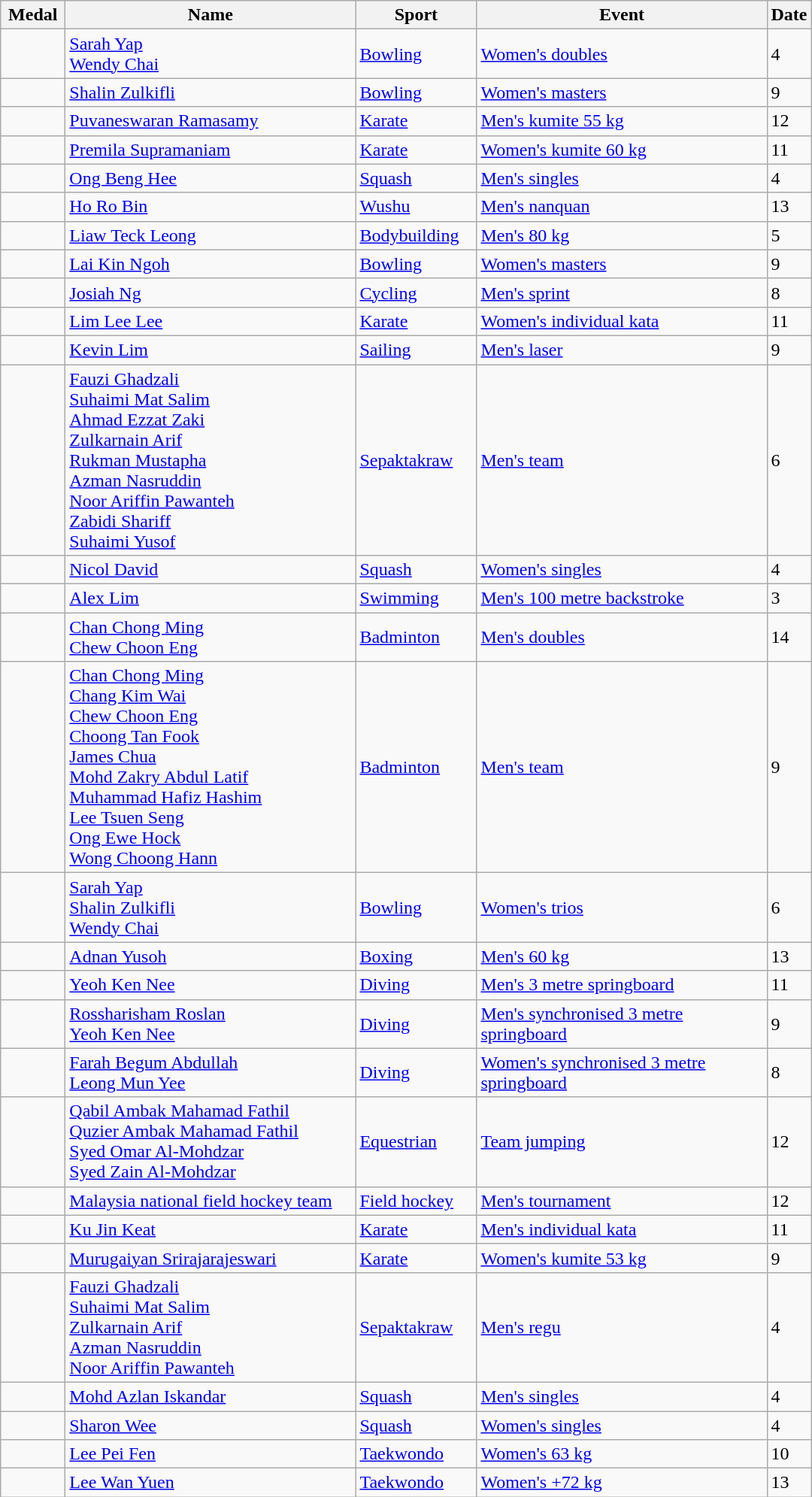<table class="wikitable sortable" style="font-size:100%">
<tr>
<th width="50">Medal</th>
<th width="250">Name</th>
<th width="100">Sport</th>
<th width="250">Event</th>
<th>Date</th>
</tr>
<tr>
<td></td>
<td><a href='#'>Sarah Yap</a><br><a href='#'>Wendy Chai</a></td>
<td><a href='#'>Bowling</a></td>
<td><a href='#'>Women's doubles</a></td>
<td>4</td>
</tr>
<tr>
<td></td>
<td><a href='#'>Shalin Zulkifli</a></td>
<td><a href='#'>Bowling</a></td>
<td><a href='#'>Women's masters</a></td>
<td>9</td>
</tr>
<tr>
<td></td>
<td><a href='#'>Puvaneswaran Ramasamy</a></td>
<td><a href='#'>Karate</a></td>
<td><a href='#'>Men's kumite 55 kg</a></td>
<td>12</td>
</tr>
<tr>
<td></td>
<td><a href='#'>Premila Supramaniam</a></td>
<td><a href='#'>Karate</a></td>
<td><a href='#'>Women's kumite 60 kg</a></td>
<td>11</td>
</tr>
<tr>
<td></td>
<td><a href='#'>Ong Beng Hee</a></td>
<td><a href='#'>Squash</a></td>
<td><a href='#'>Men's singles</a></td>
<td>4</td>
</tr>
<tr>
<td></td>
<td><a href='#'>Ho Ro Bin</a></td>
<td><a href='#'>Wushu</a></td>
<td><a href='#'>Men's nanquan</a></td>
<td>13</td>
</tr>
<tr>
<td></td>
<td><a href='#'>Liaw Teck Leong</a></td>
<td><a href='#'>Bodybuilding</a></td>
<td><a href='#'>Men's 80 kg</a></td>
<td>5</td>
</tr>
<tr>
<td></td>
<td><a href='#'>Lai Kin Ngoh</a></td>
<td><a href='#'>Bowling</a></td>
<td><a href='#'>Women's masters</a></td>
<td>9</td>
</tr>
<tr>
<td></td>
<td><a href='#'>Josiah Ng</a></td>
<td><a href='#'>Cycling</a></td>
<td><a href='#'>Men's sprint</a></td>
<td>8</td>
</tr>
<tr>
<td></td>
<td><a href='#'>Lim Lee Lee</a></td>
<td><a href='#'>Karate</a></td>
<td><a href='#'>Women's individual kata</a></td>
<td>11</td>
</tr>
<tr>
<td></td>
<td><a href='#'>Kevin Lim</a></td>
<td><a href='#'>Sailing</a></td>
<td><a href='#'>Men's laser</a></td>
<td>9</td>
</tr>
<tr>
<td></td>
<td><a href='#'>Fauzi Ghadzali</a><br><a href='#'>Suhaimi Mat Salim</a><br><a href='#'>Ahmad Ezzat Zaki</a><br><a href='#'>Zulkarnain Arif</a><br><a href='#'>Rukman Mustapha</a><br><a href='#'>Azman Nasruddin</a><br><a href='#'>Noor Ariffin Pawanteh</a><br><a href='#'>Zabidi Shariff</a><br><a href='#'>Suhaimi Yusof</a></td>
<td><a href='#'>Sepaktakraw</a></td>
<td><a href='#'>Men's team</a></td>
<td>6</td>
</tr>
<tr>
<td></td>
<td><a href='#'>Nicol David</a></td>
<td><a href='#'>Squash</a></td>
<td><a href='#'>Women's singles</a></td>
<td>4</td>
</tr>
<tr>
<td></td>
<td><a href='#'>Alex Lim</a></td>
<td><a href='#'>Swimming</a></td>
<td><a href='#'>Men's 100 metre backstroke</a></td>
<td>3</td>
</tr>
<tr>
<td></td>
<td><a href='#'>Chan Chong Ming</a><br><a href='#'>Chew Choon Eng</a></td>
<td><a href='#'>Badminton</a></td>
<td><a href='#'>Men's doubles</a></td>
<td>14</td>
</tr>
<tr>
<td></td>
<td><a href='#'>Chan Chong Ming</a><br><a href='#'>Chang Kim Wai</a><br><a href='#'>Chew Choon Eng</a><br><a href='#'>Choong Tan Fook</a><br><a href='#'>James Chua</a><br><a href='#'>Mohd Zakry Abdul Latif</a><br><a href='#'>Muhammad Hafiz Hashim</a><br><a href='#'>Lee Tsuen Seng</a><br><a href='#'>Ong Ewe Hock</a><br><a href='#'>Wong Choong Hann</a></td>
<td><a href='#'>Badminton</a></td>
<td><a href='#'>Men's team</a></td>
<td>9</td>
</tr>
<tr>
<td></td>
<td><a href='#'>Sarah Yap</a><br><a href='#'>Shalin Zulkifli</a><br><a href='#'>Wendy Chai</a></td>
<td><a href='#'>Bowling</a></td>
<td><a href='#'>Women's trios</a></td>
<td>6</td>
</tr>
<tr>
<td></td>
<td><a href='#'>Adnan Yusoh</a></td>
<td><a href='#'>Boxing</a></td>
<td><a href='#'>Men's 60 kg</a></td>
<td>13</td>
</tr>
<tr>
<td></td>
<td><a href='#'>Yeoh Ken Nee</a></td>
<td><a href='#'>Diving</a></td>
<td><a href='#'>Men's 3 metre springboard</a></td>
<td>11</td>
</tr>
<tr>
<td></td>
<td><a href='#'>Rossharisham Roslan</a><br><a href='#'>Yeoh Ken Nee</a></td>
<td><a href='#'>Diving</a></td>
<td><a href='#'>Men's synchronised 3 metre springboard</a></td>
<td>9</td>
</tr>
<tr>
<td></td>
<td><a href='#'>Farah Begum Abdullah</a><br><a href='#'>Leong Mun Yee</a></td>
<td><a href='#'>Diving</a></td>
<td><a href='#'>Women's synchronised 3 metre springboard</a></td>
<td>8</td>
</tr>
<tr>
<td></td>
<td><a href='#'>Qabil Ambak Mahamad Fathil</a><br><a href='#'>Quzier Ambak Mahamad Fathil</a><br><a href='#'>Syed Omar Al-Mohdzar</a><br><a href='#'>Syed Zain Al-Mohdzar</a></td>
<td><a href='#'>Equestrian</a></td>
<td><a href='#'>Team jumping</a></td>
<td>12</td>
</tr>
<tr>
<td></td>
<td><a href='#'>Malaysia national field hockey team</a><br></td>
<td><a href='#'>Field hockey</a></td>
<td><a href='#'>Men's tournament</a></td>
<td>12</td>
</tr>
<tr>
<td></td>
<td><a href='#'>Ku Jin Keat</a></td>
<td><a href='#'>Karate</a></td>
<td><a href='#'>Men's individual kata</a></td>
<td>11</td>
</tr>
<tr>
<td></td>
<td><a href='#'>Murugaiyan Srirajarajeswari</a></td>
<td><a href='#'>Karate</a></td>
<td><a href='#'>Women's kumite 53 kg</a></td>
<td>9</td>
</tr>
<tr>
<td></td>
<td><a href='#'>Fauzi Ghadzali</a><br><a href='#'>Suhaimi Mat Salim</a><br><a href='#'>Zulkarnain Arif</a><br><a href='#'>Azman Nasruddin</a><br><a href='#'>Noor Ariffin Pawanteh</a></td>
<td><a href='#'>Sepaktakraw</a></td>
<td><a href='#'>Men's regu</a></td>
<td>4</td>
</tr>
<tr>
<td></td>
<td><a href='#'>Mohd Azlan Iskandar</a></td>
<td><a href='#'>Squash</a></td>
<td><a href='#'>Men's singles</a></td>
<td>4</td>
</tr>
<tr>
<td></td>
<td><a href='#'>Sharon Wee</a></td>
<td><a href='#'>Squash</a></td>
<td><a href='#'>Women's singles</a></td>
<td>4</td>
</tr>
<tr>
<td></td>
<td><a href='#'>Lee Pei Fen</a></td>
<td><a href='#'>Taekwondo</a></td>
<td><a href='#'>Women's 63 kg</a></td>
<td>10</td>
</tr>
<tr>
<td></td>
<td><a href='#'>Lee Wan Yuen</a></td>
<td><a href='#'>Taekwondo</a></td>
<td><a href='#'>Women's +72 kg</a></td>
<td>13</td>
</tr>
</table>
